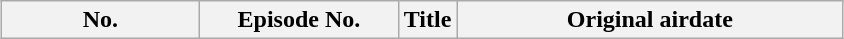<table class="wikitable plainrowheaders" style="width:400; margin:auto;">
<tr>
<th width="125">No.</th>
<th width="125">Episode No.</th>
<th>Title</th>
<th width="250">Original airdate<br>


</th>
</tr>
</table>
